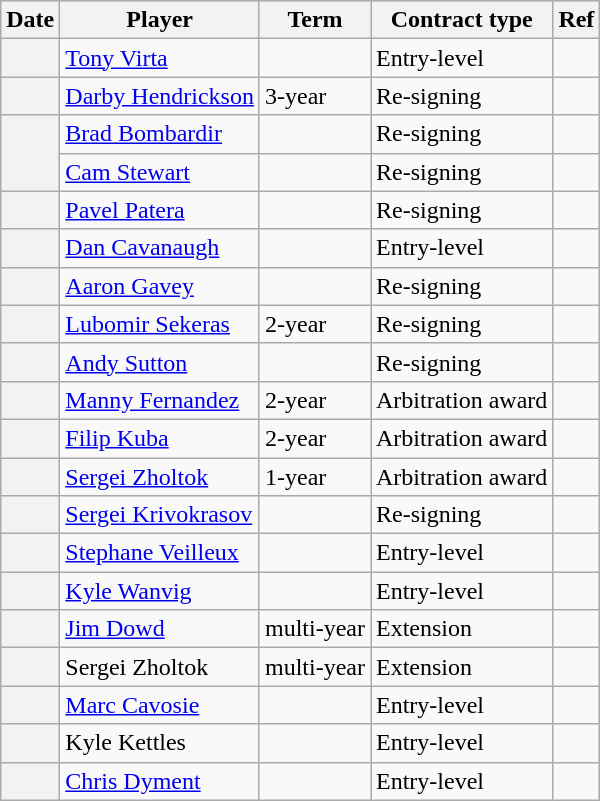<table class="wikitable plainrowheaders">
<tr style="background:#ddd; text-align:center;">
<th>Date</th>
<th>Player</th>
<th>Term</th>
<th>Contract type</th>
<th>Ref</th>
</tr>
<tr>
<th scope="row"></th>
<td><a href='#'>Tony Virta</a></td>
<td></td>
<td>Entry-level</td>
<td></td>
</tr>
<tr>
<th scope="row"></th>
<td><a href='#'>Darby Hendrickson</a></td>
<td>3-year</td>
<td>Re-signing</td>
<td></td>
</tr>
<tr>
<th scope="row" rowspan=2></th>
<td><a href='#'>Brad Bombardir</a></td>
<td></td>
<td>Re-signing</td>
<td></td>
</tr>
<tr>
<td><a href='#'>Cam Stewart</a></td>
<td></td>
<td>Re-signing</td>
<td></td>
</tr>
<tr>
<th scope="row"></th>
<td><a href='#'>Pavel Patera</a></td>
<td></td>
<td>Re-signing</td>
<td></td>
</tr>
<tr>
<th scope="row"></th>
<td><a href='#'>Dan Cavanaugh</a></td>
<td></td>
<td>Entry-level</td>
<td></td>
</tr>
<tr>
<th scope="row"></th>
<td><a href='#'>Aaron Gavey</a></td>
<td></td>
<td>Re-signing</td>
<td></td>
</tr>
<tr>
<th scope="row"></th>
<td><a href='#'>Lubomir Sekeras</a></td>
<td>2-year</td>
<td>Re-signing</td>
<td></td>
</tr>
<tr>
<th scope="row"></th>
<td><a href='#'>Andy Sutton</a></td>
<td></td>
<td>Re-signing</td>
<td></td>
</tr>
<tr>
<th scope="row"></th>
<td><a href='#'>Manny Fernandez</a></td>
<td>2-year</td>
<td>Arbitration award</td>
<td></td>
</tr>
<tr>
<th scope="row"></th>
<td><a href='#'>Filip Kuba</a></td>
<td>2-year</td>
<td>Arbitration award</td>
<td></td>
</tr>
<tr>
<th scope="row"></th>
<td><a href='#'>Sergei Zholtok</a></td>
<td>1-year</td>
<td>Arbitration award</td>
<td></td>
</tr>
<tr>
<th scope="row"></th>
<td><a href='#'>Sergei Krivokrasov</a></td>
<td></td>
<td>Re-signing</td>
<td></td>
</tr>
<tr>
<th scope="row"></th>
<td><a href='#'>Stephane Veilleux</a></td>
<td></td>
<td>Entry-level</td>
<td></td>
</tr>
<tr>
<th scope="row"></th>
<td><a href='#'>Kyle Wanvig</a></td>
<td></td>
<td>Entry-level</td>
<td></td>
</tr>
<tr>
<th scope="row"></th>
<td><a href='#'>Jim Dowd</a></td>
<td>multi-year</td>
<td>Extension</td>
<td></td>
</tr>
<tr>
<th scope="row"></th>
<td>Sergei Zholtok</td>
<td>multi-year</td>
<td>Extension</td>
<td></td>
</tr>
<tr>
<th scope="row"></th>
<td><a href='#'>Marc Cavosie</a></td>
<td></td>
<td>Entry-level</td>
<td></td>
</tr>
<tr>
<th scope="row"></th>
<td>Kyle Kettles</td>
<td></td>
<td>Entry-level</td>
<td></td>
</tr>
<tr>
<th scope="row"></th>
<td><a href='#'>Chris Dyment</a></td>
<td></td>
<td>Entry-level</td>
<td></td>
</tr>
</table>
